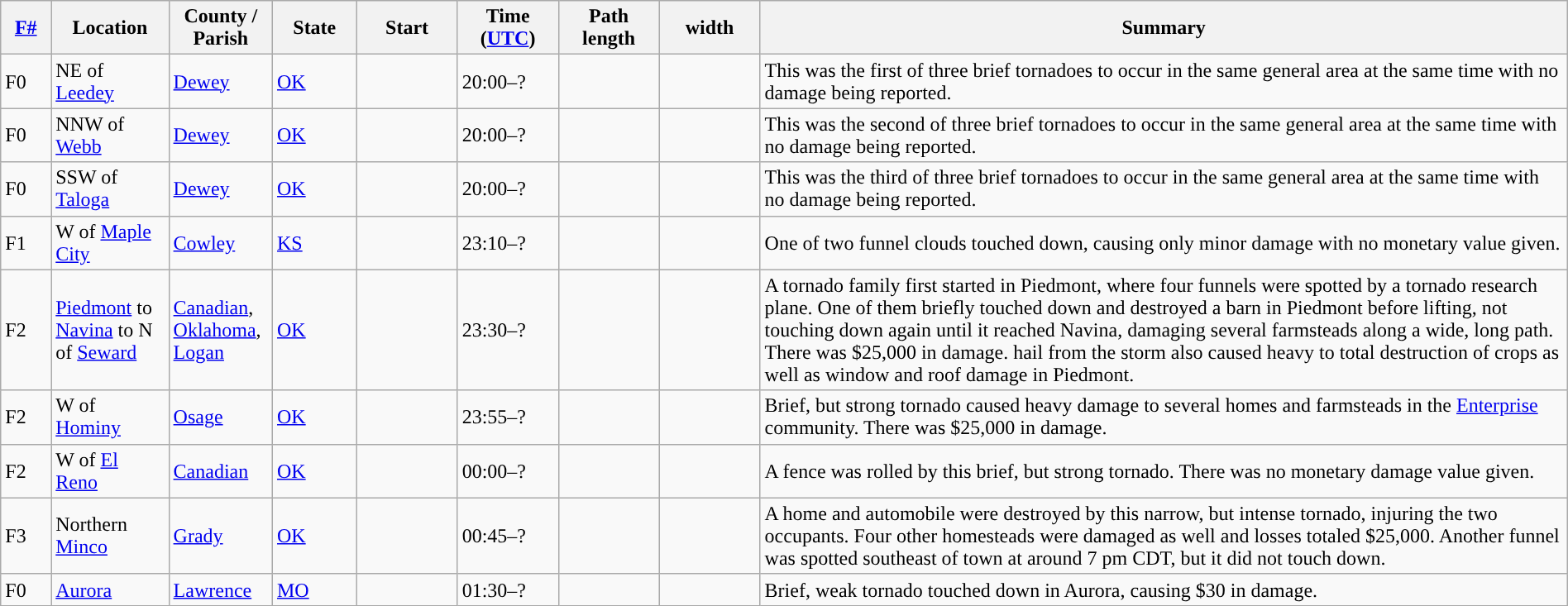<table class="wikitable sortable" style="width:100%;">
<tr>
<th scope="col"  style="width:3%; text-align:center;"><a href='#'>F#</a></th>
<th scope="col"  style="width:7%; text-align:center;" class="unsortable">Location</th>
<th scope="col"  style="width:6%; text-align:center;" class="unsortable">County / Parish</th>
<th scope="col"  style="width:5%; text-align:center;">State</th>
<th scope="col"  style="width:6%; text-align:center;">Start<br></th>
<th scope="col"  style="width:6%; text-align:center;">Time (<a href='#'>UTC</a>)</th>
<th scope="col"  style="width:6%; text-align:center;">Path length</th>
<th scope="col"  style="width:6%; text-align:center;"> width</th>
<th scope="col" class="unsortable" style="width:48%; text-align:center;">Summary</th>
</tr>
<tr>
<td>F0</td>
<td>NE of <a href='#'>Leedey</a></td>
<td><a href='#'>Dewey</a></td>
<td><a href='#'>OK</a></td>
<td></td>
<td>20:00–?</td>
<td></td>
<td></td>
<td>This was the first of three brief tornadoes to occur in the same general area at the same time with no damage being reported.</td>
</tr>
<tr>
<td>F0</td>
<td>NNW of <a href='#'>Webb</a></td>
<td><a href='#'>Dewey</a></td>
<td><a href='#'>OK</a></td>
<td></td>
<td>20:00–?</td>
<td></td>
<td></td>
<td>This was the second of three brief tornadoes to occur in the same general area at the same time with no damage being reported.</td>
</tr>
<tr>
<td>F0</td>
<td>SSW of <a href='#'>Taloga</a></td>
<td><a href='#'>Dewey</a></td>
<td><a href='#'>OK</a></td>
<td></td>
<td>20:00–?</td>
<td></td>
<td></td>
<td>This was the third of three brief tornadoes to occur in the same general area at the same time with no damage being reported.</td>
</tr>
<tr>
<td>F1</td>
<td>W of <a href='#'>Maple City</a></td>
<td><a href='#'>Cowley</a></td>
<td><a href='#'>KS</a></td>
<td></td>
<td>23:10–?</td>
<td></td>
<td></td>
<td>One of two funnel clouds touched down, causing only minor damage with no monetary value given.</td>
</tr>
<tr>
<td>F2</td>
<td><a href='#'>Piedmont</a> to <a href='#'>Navina</a> to N of <a href='#'>Seward</a></td>
<td><a href='#'>Canadian</a>, <a href='#'>Oklahoma</a>, <a href='#'>Logan</a></td>
<td><a href='#'>OK</a></td>
<td></td>
<td>23:30–?</td>
<td></td>
<td></td>
<td>A tornado family first started in Piedmont, where four funnels were spotted by a tornado research plane. One of them briefly touched down and destroyed a barn in Piedmont before lifting, not touching down again until it reached Navina, damaging several farmsteads along a  wide,  long path. There was $25,000 in damage.  hail from the storm also caused heavy to total destruction of crops as well as window and roof damage in Piedmont.</td>
</tr>
<tr>
<td>F2</td>
<td>W of <a href='#'>Hominy</a></td>
<td><a href='#'>Osage</a></td>
<td><a href='#'>OK</a></td>
<td></td>
<td>23:55–?</td>
<td></td>
<td></td>
<td>Brief, but strong tornado caused heavy damage to several homes and farmsteads in the <a href='#'>Enterprise</a> community. There was $25,000 in damage.</td>
</tr>
<tr>
<td>F2</td>
<td>W of <a href='#'>El Reno</a></td>
<td><a href='#'>Canadian</a></td>
<td><a href='#'>OK</a></td>
<td></td>
<td>00:00–?</td>
<td></td>
<td></td>
<td>A fence was rolled by this brief, but strong tornado. There was no monetary damage value given.</td>
</tr>
<tr>
<td>F3</td>
<td>Northern <a href='#'>Minco</a></td>
<td><a href='#'>Grady</a></td>
<td><a href='#'>OK</a></td>
<td></td>
<td>00:45–?</td>
<td></td>
<td></td>
<td>A home and automobile were destroyed by this narrow, but intense tornado, injuring the two occupants. Four other homesteads were damaged as well and losses totaled $25,000. Another funnel was spotted southeast of town at around 7 pm CDT, but it did not touch down.</td>
</tr>
<tr>
<td>F0</td>
<td><a href='#'>Aurora</a></td>
<td><a href='#'>Lawrence</a></td>
<td><a href='#'>MO</a></td>
<td></td>
<td>01:30–?</td>
<td></td>
<td></td>
<td>Brief, weak tornado touched down in Aurora, causing $30 in damage.</td>
</tr>
</table>
